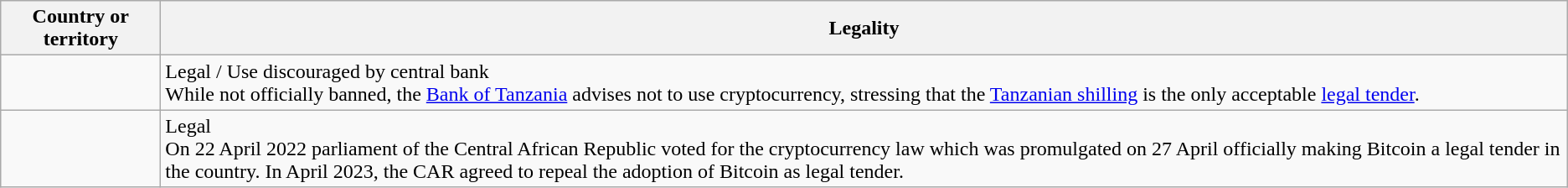<table class="wikitable sortable" style="text-align:left">
<tr>
<th style="width:120px;"><strong>Country or territory</strong></th>
<th><strong>Legality</strong></th>
</tr>
<tr>
<td></td>
<td> Legal / Use discouraged by central bank<br>While not officially banned, the <a href='#'>Bank of Tanzania</a> advises not to use cryptocurrency, stressing that the <a href='#'>Tanzanian shilling</a> is the only acceptable <a href='#'>legal tender</a>.</td>
</tr>
<tr>
<td></td>
<td> Legal<br>On 22 April 2022 parliament of the Central African Republic voted for the cryptocurrency law which was promulgated on 27 April officially making Bitcoin a legal tender in the country. In April 2023, the CAR agreed to repeal the adoption of Bitcoin as legal tender.</td>
</tr>
</table>
